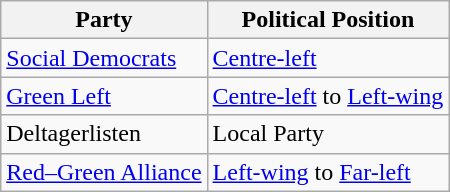<table class="wikitable mw-collapsible mw-collapsed">
<tr>
<th>Party</th>
<th>Political Position</th>
</tr>
<tr>
<td><a href='#'>Social Democrats</a></td>
<td><a href='#'>Centre-left</a></td>
</tr>
<tr>
<td><a href='#'>Green Left</a></td>
<td><a href='#'>Centre-left</a> to <a href='#'>Left-wing</a></td>
</tr>
<tr>
<td>Deltagerlisten</td>
<td>Local Party</td>
</tr>
<tr>
<td><a href='#'>Red–Green Alliance</a></td>
<td><a href='#'>Left-wing</a> to <a href='#'>Far-left</a></td>
</tr>
</table>
